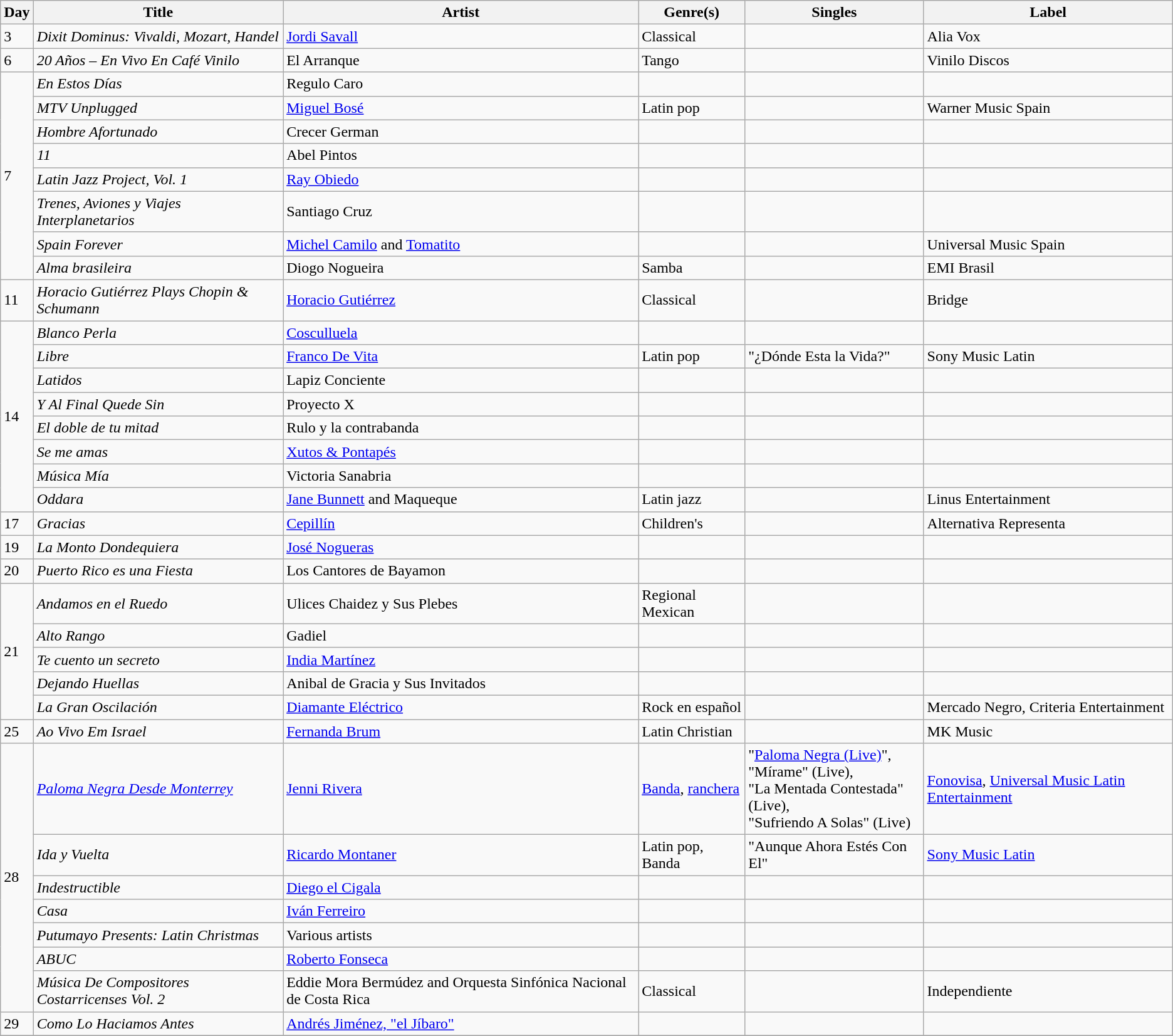<table class="wikitable sortable" style="text-align: left;">
<tr>
<th>Day</th>
<th>Title</th>
<th>Artist</th>
<th>Genre(s)</th>
<th>Singles</th>
<th>Label</th>
</tr>
<tr>
<td>3</td>
<td><em>Dixit Dominus: Vivaldi, Mozart, Handel</em></td>
<td><a href='#'>Jordi Savall</a></td>
<td>Classical</td>
<td></td>
<td>Alia Vox</td>
</tr>
<tr>
<td>6</td>
<td><em>20 Años – En Vivo En Café Vinilo</em></td>
<td>El Arranque</td>
<td>Tango</td>
<td></td>
<td>Vinilo Discos</td>
</tr>
<tr>
<td rowspan="8">7</td>
<td><em>En Estos Días</em></td>
<td>Regulo Caro</td>
<td></td>
<td></td>
<td></td>
</tr>
<tr>
<td><em>MTV Unplugged</em></td>
<td><a href='#'>Miguel Bosé</a></td>
<td>Latin pop</td>
<td></td>
<td>Warner Music Spain</td>
</tr>
<tr>
<td><em>Hombre Afortunado</em></td>
<td>Crecer German</td>
<td></td>
<td></td>
<td></td>
</tr>
<tr>
<td><em>11</em></td>
<td>Abel Pintos</td>
<td></td>
<td></td>
<td></td>
</tr>
<tr>
<td><em>Latin Jazz Project, Vol. 1</em></td>
<td><a href='#'>Ray Obiedo</a></td>
<td></td>
<td></td>
<td></td>
</tr>
<tr>
<td><em>Trenes, Aviones y Viajes Interplanetarios</em></td>
<td>Santiago Cruz</td>
<td></td>
<td></td>
<td></td>
</tr>
<tr>
<td><em>Spain Forever</em></td>
<td><a href='#'>Michel Camilo</a> and <a href='#'>Tomatito</a></td>
<td></td>
<td></td>
<td>Universal Music Spain</td>
</tr>
<tr>
<td><em>Alma brasileira</em></td>
<td>Diogo Nogueira</td>
<td>Samba</td>
<td></td>
<td>EMI Brasil</td>
</tr>
<tr>
<td>11</td>
<td><em>Horacio Gutiérrez Plays Chopin & Schumann</em></td>
<td><a href='#'>Horacio Gutiérrez</a></td>
<td>Classical</td>
<td></td>
<td>Bridge</td>
</tr>
<tr>
<td rowspan="8">14</td>
<td><em>Blanco Perla</em></td>
<td><a href='#'>Cosculluela</a></td>
<td></td>
<td></td>
<td></td>
</tr>
<tr>
<td><em>Libre</em></td>
<td><a href='#'>Franco De Vita</a></td>
<td>Latin pop</td>
<td>"¿Dónde Esta la Vida?"</td>
<td>Sony Music Latin</td>
</tr>
<tr>
<td><em>Latidos</em></td>
<td>Lapiz Conciente</td>
<td></td>
<td></td>
<td></td>
</tr>
<tr>
<td><em>Y Al Final Quede Sin</em></td>
<td>Proyecto X</td>
<td></td>
<td></td>
<td></td>
</tr>
<tr>
<td><em>El doble de tu mitad</em></td>
<td>Rulo y la contrabanda</td>
<td></td>
<td></td>
<td></td>
</tr>
<tr>
<td><em>Se me amas</em></td>
<td><a href='#'>Xutos & Pontapés</a></td>
<td></td>
<td></td>
<td></td>
</tr>
<tr>
<td><em>Música Mía</em></td>
<td>Victoria Sanabria</td>
<td></td>
<td></td>
<td></td>
</tr>
<tr>
<td><em>Oddara </em></td>
<td><a href='#'>Jane Bunnett</a> and Maqueque</td>
<td>Latin jazz</td>
<td></td>
<td>Linus Entertainment</td>
</tr>
<tr>
<td>17</td>
<td><em>Gracias</em></td>
<td><a href='#'>Cepillín</a></td>
<td>Children's</td>
<td></td>
<td>Alternativa Representa</td>
</tr>
<tr>
<td>19</td>
<td><em>La Monto Dondequiera</em></td>
<td><a href='#'>José Nogueras</a></td>
<td></td>
<td></td>
<td></td>
</tr>
<tr>
<td>20</td>
<td><em>Puerto Rico es una Fiesta</em></td>
<td>Los Cantores de Bayamon</td>
<td></td>
<td></td>
<td></td>
</tr>
<tr>
<td rowspan="5">21</td>
<td><em>Andamos en el Ruedo</em></td>
<td>Ulices Chaidez y Sus Plebes</td>
<td>Regional Mexican</td>
<td></td>
<td></td>
</tr>
<tr>
<td><em>Alto Rango</em></td>
<td>Gadiel</td>
<td></td>
<td></td>
<td></td>
</tr>
<tr>
<td><em>Te cuento un secreto</em></td>
<td><a href='#'>India Martínez</a></td>
<td></td>
<td></td>
<td></td>
</tr>
<tr>
<td><em>Dejando Huellas</em></td>
<td>Anibal de Gracia y Sus Invitados</td>
<td></td>
<td></td>
<td></td>
</tr>
<tr>
<td><em>La Gran Oscilación</em></td>
<td><a href='#'>Diamante Eléctrico</a></td>
<td>Rock en español</td>
<td></td>
<td>Mercado Negro, Criteria Entertainment</td>
</tr>
<tr>
<td>25</td>
<td><em> Ao Vivo Em Israel</em></td>
<td><a href='#'>Fernanda Brum</a></td>
<td>Latin Christian</td>
<td></td>
<td>MK Music</td>
</tr>
<tr>
<td rowspan="7">28</td>
<td><em><a href='#'>Paloma Negra Desde Monterrey</a></em></td>
<td><a href='#'>Jenni Rivera</a></td>
<td><a href='#'>Banda</a>, <a href='#'>ranchera</a></td>
<td>"<a href='#'>Paloma Negra (Live)</a>",<br>"Mírame" (Live),<br>"La Mentada Contestada" (Live),<br>"Sufriendo A Solas" (Live)</td>
<td><a href='#'>Fonovisa</a>, <a href='#'>Universal Music Latin Entertainment</a></td>
</tr>
<tr>
<td><em>Ida y Vuelta</em></td>
<td><a href='#'>Ricardo Montaner</a></td>
<td>Latin pop, Banda</td>
<td>"Aunque Ahora Estés Con El"</td>
<td><a href='#'>Sony Music Latin</a></td>
</tr>
<tr>
<td><em>Indestructible</em></td>
<td><a href='#'>Diego el Cigala</a></td>
<td></td>
<td></td>
<td></td>
</tr>
<tr>
<td><em>Casa</em></td>
<td><a href='#'>Iván Ferreiro</a></td>
<td></td>
<td></td>
<td></td>
</tr>
<tr>
<td><em>Putumayo Presents: Latin Christmas</em></td>
<td>Various artists</td>
<td></td>
<td></td>
<td></td>
</tr>
<tr>
<td><em>ABUC</em></td>
<td><a href='#'>Roberto Fonseca</a></td>
<td></td>
<td></td>
<td></td>
</tr>
<tr>
<td><em>Música De Compositores Costarricenses Vol. 2</em></td>
<td>Eddie Mora Bermúdez and Orquesta Sinfónica Nacional de Costa Rica</td>
<td>Classical</td>
<td></td>
<td>Independiente</td>
</tr>
<tr>
<td>29</td>
<td><em>Como Lo Haciamos Antes</em></td>
<td><a href='#'>Andrés Jiménez, "el Jíbaro"</a></td>
<td></td>
<td></td>
<td></td>
</tr>
<tr>
</tr>
</table>
